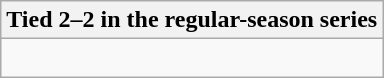<table class="wikitable collapsible collapsed">
<tr>
<th>Tied 2–2 in the regular-season series</th>
</tr>
<tr>
<td><br>


</td>
</tr>
</table>
